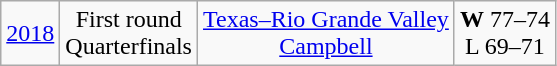<table class="wikitable">
<tr align="center">
<td><a href='#'>2018</a></td>
<td>First round<br>Quarterfinals</td>
<td><a href='#'>Texas–Rio Grande Valley</a><br><a href='#'>Campbell</a></td>
<td><strong>W</strong> 77–74<br>L 69–71</td>
</tr>
</table>
